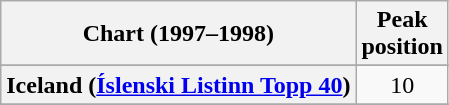<table class="wikitable sortable plainrowheaders" style="text-align:center">
<tr>
<th>Chart (1997–1998)</th>
<th>Peak<br>position</th>
</tr>
<tr>
</tr>
<tr>
</tr>
<tr>
</tr>
<tr>
<th scope="row">Iceland (<a href='#'>Íslenski Listinn Topp 40</a>)</th>
<td>10</td>
</tr>
<tr>
</tr>
<tr>
</tr>
<tr>
</tr>
<tr>
</tr>
<tr>
</tr>
<tr>
</tr>
</table>
